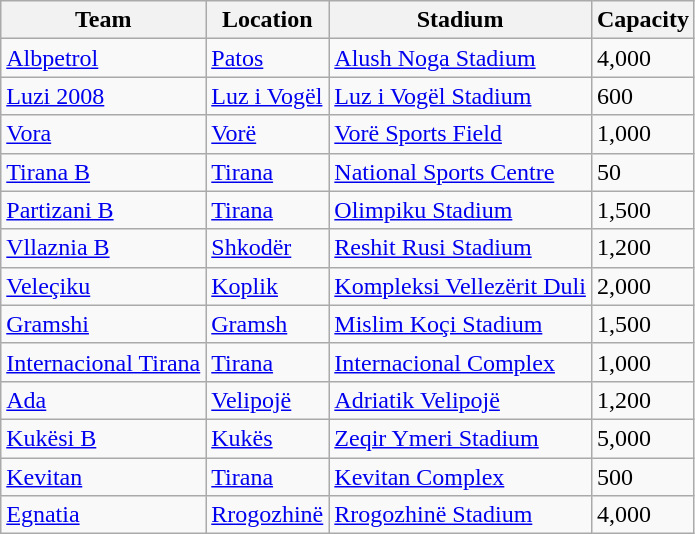<table class="wikitable sortable">
<tr>
<th>Team</th>
<th>Location</th>
<th>Stadium</th>
<th>Capacity</th>
</tr>
<tr>
<td><a href='#'>Albpetrol</a></td>
<td><a href='#'>Patos</a></td>
<td><a href='#'>Alush Noga Stadium</a></td>
<td>4,000</td>
</tr>
<tr>
<td><a href='#'>Luzi 2008</a></td>
<td><a href='#'>Luz i Vogël</a></td>
<td><a href='#'>Luz i Vogël Stadium</a></td>
<td>600</td>
</tr>
<tr>
<td><a href='#'>Vora</a></td>
<td><a href='#'>Vorë</a></td>
<td><a href='#'>Vorë Sports Field</a></td>
<td>1,000</td>
</tr>
<tr>
<td><a href='#'>Tirana B</a></td>
<td><a href='#'>Tirana</a></td>
<td><a href='#'>National Sports Centre</a></td>
<td>50</td>
</tr>
<tr>
<td><a href='#'>Partizani B</a></td>
<td><a href='#'>Tirana</a></td>
<td><a href='#'>Olimpiku Stadium</a></td>
<td>1,500</td>
</tr>
<tr>
<td><a href='#'>Vllaznia B</a></td>
<td><a href='#'>Shkodër</a></td>
<td><a href='#'>Reshit Rusi Stadium</a></td>
<td>1,200</td>
</tr>
<tr>
<td><a href='#'>Veleçiku</a></td>
<td><a href='#'>Koplik</a></td>
<td><a href='#'>Kompleksi Vellezërit Duli</a></td>
<td>2,000</td>
</tr>
<tr>
<td><a href='#'>Gramshi</a></td>
<td><a href='#'>Gramsh</a></td>
<td><a href='#'>Mislim Koçi Stadium</a></td>
<td>1,500</td>
</tr>
<tr>
<td><a href='#'>Internacional Tirana</a></td>
<td><a href='#'>Tirana</a></td>
<td><a href='#'>Internacional Complex</a></td>
<td>1,000</td>
</tr>
<tr>
<td><a href='#'>Ada</a></td>
<td><a href='#'>Velipojë</a></td>
<td><a href='#'>Adriatik Velipojë</a></td>
<td>1,200</td>
</tr>
<tr>
<td><a href='#'>Kukësi B</a></td>
<td><a href='#'>Kukës</a></td>
<td><a href='#'>Zeqir Ymeri Stadium</a></td>
<td>5,000</td>
</tr>
<tr>
<td><a href='#'>Kevitan</a></td>
<td><a href='#'>Tirana</a></td>
<td><a href='#'>Kevitan Complex</a></td>
<td>500</td>
</tr>
<tr>
<td><a href='#'>Egnatia</a></td>
<td><a href='#'>Rrogozhinë</a></td>
<td><a href='#'>Rrogozhinë Stadium</a></td>
<td>4,000</td>
</tr>
</table>
